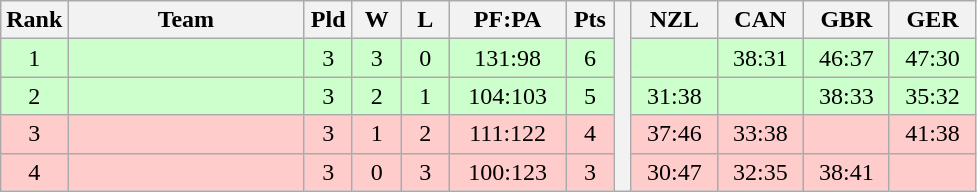<table class="wikitable" style="text-align:center;">
<tr>
<th width=25>Rank</th>
<th width=150>Team</th>
<th width=25>Pld</th>
<th width=25>W</th>
<th width=25>L</th>
<th width=70>PF:PA</th>
<th width=25>Pts</th>
<th rowspan="5"> </th>
<th width=50>NZL</th>
<th width=50>CAN</th>
<th width=50>GBR</th>
<th width=50>GER</th>
</tr>
<tr style="background:#ccffcc;">
<td>1</td>
<td align=left></td>
<td>3</td>
<td>3</td>
<td>0</td>
<td>131:98</td>
<td>6</td>
<td></td>
<td>38:31</td>
<td>46:37</td>
<td>47:30</td>
</tr>
<tr style="background:#ccffcc;">
<td>2</td>
<td align=left></td>
<td>3</td>
<td>2</td>
<td>1</td>
<td>104:103</td>
<td>5</td>
<td>31:38</td>
<td></td>
<td>38:33</td>
<td>35:32</td>
</tr>
<tr style="background:#ffcccc;">
<td>3</td>
<td align=left></td>
<td>3</td>
<td>1</td>
<td>2</td>
<td>111:122</td>
<td>4</td>
<td>37:46</td>
<td>33:38</td>
<td></td>
<td>41:38</td>
</tr>
<tr style="background:#ffcccc;">
<td>4</td>
<td align=left></td>
<td>3</td>
<td>0</td>
<td>3</td>
<td>100:123</td>
<td>3</td>
<td>30:47</td>
<td>32:35</td>
<td>38:41</td>
<td></td>
</tr>
</table>
